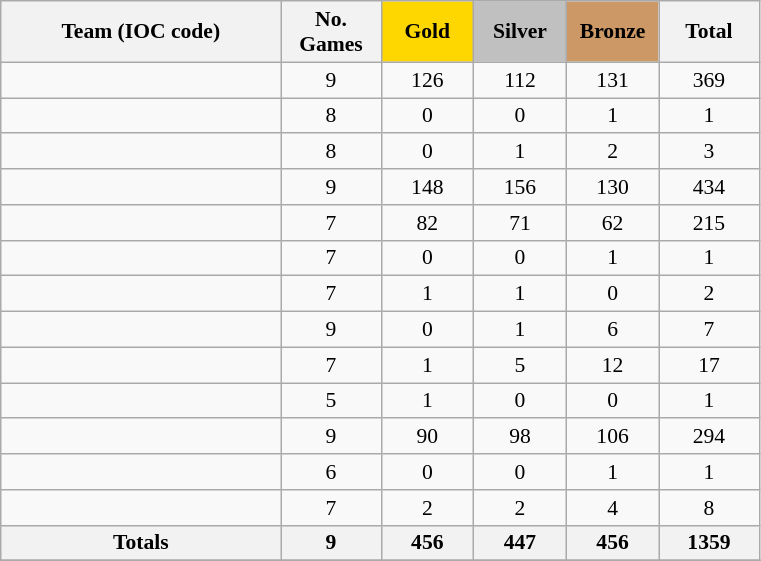<table class="wikitable sortable" style="margin-top:0em; text-align:center; font-size:90%;">
<tr>
<th Width=180>Team (IOC code)</th>
<th Width=60>No. Games</th>
<th scope="col" style="background:gold; width:55px;">Gold</th>
<th scope="col" style="background:silver; width:55px;">Silver</th>
<th scope="col" style="background:#cc9966; width:55px;">Bronze</th>
<th Width=60>Total</th>
</tr>
<tr>
<td align=left></td>
<td>9</td>
<td>126</td>
<td>112</td>
<td>131</td>
<td>369</td>
</tr>
<tr>
<td align=left></td>
<td>8</td>
<td>0</td>
<td>0</td>
<td>1</td>
<td>1</td>
</tr>
<tr>
<td align=left></td>
<td>8</td>
<td>0</td>
<td>1</td>
<td>2</td>
<td>3</td>
</tr>
<tr>
<td align=left></td>
<td>9</td>
<td>148</td>
<td>156</td>
<td>130</td>
<td>434</td>
</tr>
<tr>
<td align=left></td>
<td>7</td>
<td>82</td>
<td>71</td>
<td>62</td>
<td>215</td>
</tr>
<tr>
<td align=left></td>
<td>7</td>
<td>0</td>
<td>0</td>
<td>1</td>
<td>1</td>
</tr>
<tr>
<td align=left></td>
<td>7</td>
<td>1</td>
<td>1</td>
<td>0</td>
<td>2</td>
</tr>
<tr>
<td align=left></td>
<td>9</td>
<td>0</td>
<td>1</td>
<td>6</td>
<td>7</td>
</tr>
<tr>
<td align=left></td>
<td>7</td>
<td>1</td>
<td>5</td>
<td>12</td>
<td>17</td>
</tr>
<tr>
<td align=left></td>
<td>5</td>
<td>1</td>
<td>0</td>
<td>0</td>
<td>1</td>
</tr>
<tr>
<td align=left></td>
<td>9</td>
<td>90</td>
<td>98</td>
<td>106</td>
<td>294</td>
</tr>
<tr>
<td align=left></td>
<td>6</td>
<td>0</td>
<td>0</td>
<td>1</td>
<td>1</td>
</tr>
<tr>
<td align=left></td>
<td>7</td>
<td>2</td>
<td>2</td>
<td>4</td>
<td>8</td>
</tr>
<tr class="sortbottom">
<th>Totals</th>
<th>9</th>
<th>456</th>
<th>447</th>
<th>456</th>
<th>1359</th>
</tr>
<tr class="sortbottom">
</tr>
</table>
